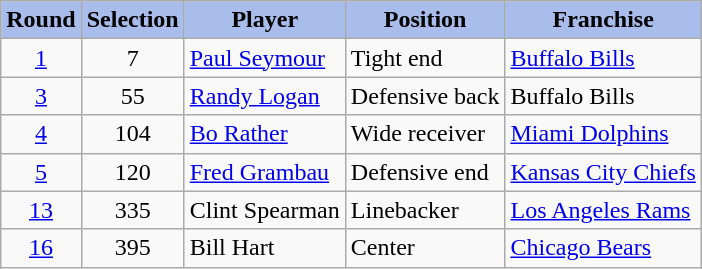<table class=wikitable>
<tr align="center"  style="background:#a8bdec">
<td><strong>Round</strong></td>
<td><strong>Selection</strong></td>
<td><strong>Player</strong></td>
<td><strong>Position</strong></td>
<td><strong>Franchise</strong></td>
</tr>
<tr>
<td align=center><a href='#'>1</a></td>
<td align=center>7</td>
<td><a href='#'>Paul Seymour</a></td>
<td>Tight end</td>
<td><a href='#'>Buffalo Bills</a></td>
</tr>
<tr>
<td align=center><a href='#'>3</a></td>
<td align=center>55</td>
<td><a href='#'>Randy Logan</a></td>
<td>Defensive back</td>
<td>Buffalo Bills</td>
</tr>
<tr>
<td align=center><a href='#'>4</a></td>
<td align=center>104</td>
<td><a href='#'>Bo Rather</a></td>
<td>Wide receiver</td>
<td><a href='#'>Miami Dolphins</a></td>
</tr>
<tr>
<td align=center><a href='#'>5</a></td>
<td align=center>120</td>
<td><a href='#'>Fred Grambau</a></td>
<td>Defensive end</td>
<td><a href='#'>Kansas City Chiefs</a></td>
</tr>
<tr>
<td align=center><a href='#'>13</a></td>
<td align=center>335</td>
<td>Clint Spearman</td>
<td>Linebacker</td>
<td><a href='#'>Los Angeles Rams</a></td>
</tr>
<tr>
<td align=center><a href='#'>16</a></td>
<td align=center>395</td>
<td>Bill Hart</td>
<td>Center</td>
<td><a href='#'>Chicago Bears</a></td>
</tr>
</table>
